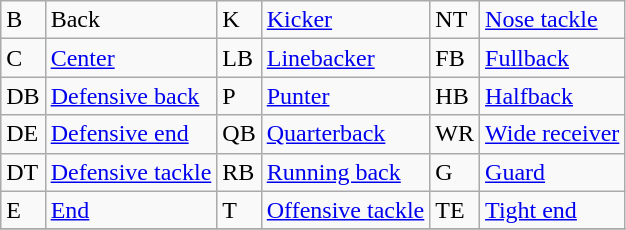<table class="wikitable">
<tr>
<td>B</td>
<td>Back</td>
<td>K</td>
<td><a href='#'>Kicker</a></td>
<td>NT</td>
<td><a href='#'>Nose tackle</a></td>
</tr>
<tr>
<td>C</td>
<td><a href='#'>Center</a></td>
<td>LB</td>
<td><a href='#'>Linebacker</a></td>
<td>FB</td>
<td><a href='#'>Fullback</a></td>
</tr>
<tr>
<td>DB</td>
<td><a href='#'>Defensive back</a></td>
<td>P</td>
<td><a href='#'>Punter</a></td>
<td>HB</td>
<td><a href='#'>Halfback</a></td>
</tr>
<tr>
<td>DE</td>
<td><a href='#'>Defensive end</a></td>
<td>QB</td>
<td><a href='#'>Quarterback</a></td>
<td>WR</td>
<td><a href='#'>Wide receiver</a></td>
</tr>
<tr>
<td>DT</td>
<td><a href='#'>Defensive tackle</a></td>
<td>RB</td>
<td><a href='#'>Running back</a></td>
<td>G</td>
<td><a href='#'>Guard</a></td>
</tr>
<tr>
<td>E</td>
<td><a href='#'>End</a></td>
<td>T</td>
<td><a href='#'>Offensive tackle</a></td>
<td>TE</td>
<td><a href='#'>Tight end</a></td>
</tr>
<tr>
</tr>
</table>
